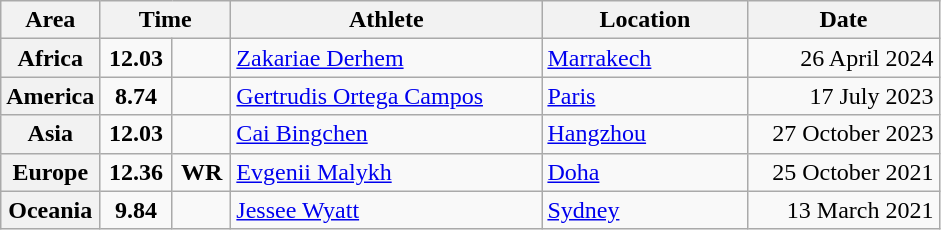<table class="wikitable">
<tr>
<th width="45">Area</th>
<th width="80" colspan="2">Time</th>
<th width="200">Athlete</th>
<th width="130">Location</th>
<th width="120">Date</th>
</tr>
<tr>
<th>Africa</th>
<td align=center><strong>12.03 </strong></td>
<td align=center></td>
<td> <a href='#'>Zakariae Derhem</a></td>
<td> <a href='#'>Marrakech</a></td>
<td align=right>26 April 2024</td>
</tr>
<tr>
<th>America</th>
<td align=center><strong>8.74 </strong></td>
<td align=center></td>
<td> <a href='#'>Gertrudis Ortega Campos</a></td>
<td> <a href='#'>Paris</a></td>
<td align=right>17 July 2023</td>
</tr>
<tr>
<th>Asia</th>
<td align=center><strong>12.03 </strong></td>
<td align=center></td>
<td> <a href='#'>Cai Bingchen</a></td>
<td> <a href='#'>Hangzhou</a></td>
<td align=right>27 October 2023</td>
</tr>
<tr>
<th>Europe</th>
<td align=center><strong>12.36 </strong></td>
<td align=center><strong>WR</strong></td>
<td> <a href='#'>Evgenii Malykh</a></td>
<td> <a href='#'>Doha</a></td>
<td align=right>25 October 2021</td>
</tr>
<tr>
<th>Oceania</th>
<td align=center><strong>9.84 </strong></td>
<td align=center></td>
<td> <a href='#'>Jessee Wyatt</a></td>
<td> <a href='#'>Sydney</a></td>
<td align=right>13 March 2021</td>
</tr>
</table>
